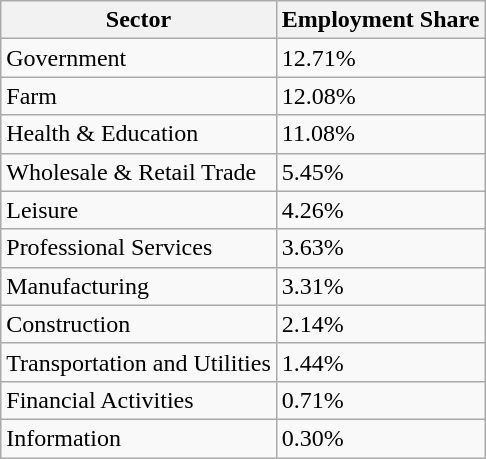<table class="wikitable">
<tr>
<th>Sector</th>
<th>Employment Share</th>
</tr>
<tr>
<td>Government</td>
<td>12.71%</td>
</tr>
<tr>
<td>Farm</td>
<td>12.08%</td>
</tr>
<tr>
<td>Health & Education</td>
<td>11.08%</td>
</tr>
<tr>
<td>Wholesale & Retail Trade</td>
<td>5.45%</td>
</tr>
<tr>
<td>Leisure</td>
<td>4.26%</td>
</tr>
<tr>
<td>Professional Services</td>
<td>3.63%</td>
</tr>
<tr>
<td>Manufacturing</td>
<td>3.31%</td>
</tr>
<tr>
<td>Construction</td>
<td>2.14%</td>
</tr>
<tr>
<td>Transportation and Utilities</td>
<td>1.44%</td>
</tr>
<tr>
<td>Financial Activities</td>
<td>0.71%</td>
</tr>
<tr>
<td>Information</td>
<td>0.30%</td>
</tr>
</table>
